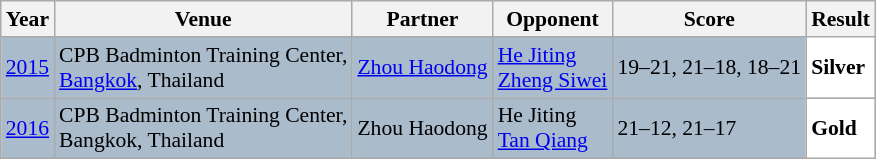<table class="sortable wikitable" style="font-size: 90%;">
<tr>
<th>Year</th>
<th>Venue</th>
<th>Partner</th>
<th>Opponent</th>
<th>Score</th>
<th>Result</th>
</tr>
<tr style="background:#AABBCC">
<td align="center"><a href='#'>2015</a></td>
<td align="left">CPB Badminton Training Center,<br><a href='#'>Bangkok</a>, Thailand</td>
<td align="left"> <a href='#'>Zhou Haodong</a></td>
<td align="left"> <a href='#'>He Jiting</a><br> <a href='#'>Zheng Siwei</a></td>
<td align="left">19–21, 21–18, 18–21</td>
<td style="text-align:left; background:white"> <strong>Silver</strong></td>
</tr>
<tr style="background:#AABBCC">
<td align="center"><a href='#'>2016</a></td>
<td align="left">CPB Badminton Training Center,<br>Bangkok, Thailand</td>
<td align="left"> Zhou Haodong</td>
<td align="left"> He Jiting<br> <a href='#'>Tan Qiang</a></td>
<td align="left">21–12, 21–17</td>
<td style="text-align:left; background:white"> <strong>Gold</strong></td>
</tr>
</table>
